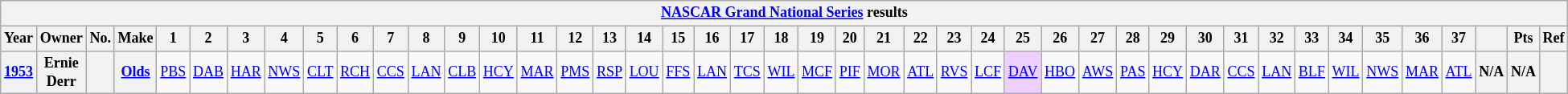<table class="wikitable" style="text-align:center; font-size:75%">
<tr>
<th colspan="69"><a href='#'>NASCAR Grand National Series</a> results</th>
</tr>
<tr>
<th>Year</th>
<th>Owner</th>
<th>No.</th>
<th>Make</th>
<th>1</th>
<th>2</th>
<th>3</th>
<th>4</th>
<th>5</th>
<th>6</th>
<th>7</th>
<th>8</th>
<th>9</th>
<th>10</th>
<th>11</th>
<th>12</th>
<th>13</th>
<th>14</th>
<th>15</th>
<th>16</th>
<th>17</th>
<th>18</th>
<th>19</th>
<th>20</th>
<th>21</th>
<th>22</th>
<th>23</th>
<th>24</th>
<th>25</th>
<th>26</th>
<th>27</th>
<th>28</th>
<th>29</th>
<th>30</th>
<th>31</th>
<th>32</th>
<th>33</th>
<th>34</th>
<th>35</th>
<th>36</th>
<th>37</th>
<th></th>
<th>Pts</th>
<th>Ref</th>
</tr>
<tr>
<th><a href='#'>1953</a></th>
<th>Ernie Derr</th>
<th></th>
<th><a href='#'>Olds</a></th>
<td><a href='#'>PBS</a></td>
<td><a href='#'>DAB</a></td>
<td><a href='#'>HAR</a></td>
<td><a href='#'>NWS</a></td>
<td><a href='#'>CLT</a></td>
<td><a href='#'>RCH</a></td>
<td><a href='#'>CCS</a></td>
<td><a href='#'>LAN</a></td>
<td><a href='#'>CLB</a></td>
<td><a href='#'>HCY</a></td>
<td><a href='#'>MAR</a></td>
<td><a href='#'>PMS</a></td>
<td><a href='#'>RSP</a></td>
<td><a href='#'>LOU</a></td>
<td><a href='#'>FFS</a></td>
<td><a href='#'>LAN</a></td>
<td><a href='#'>TCS</a></td>
<td><a href='#'>WIL</a></td>
<td><a href='#'>MCF</a></td>
<td><a href='#'>PIF</a></td>
<td><a href='#'>MOR</a></td>
<td><a href='#'>ATL</a></td>
<td><a href='#'>RVS</a></td>
<td><a href='#'>LCF</a></td>
<td style="background-color:#EFCFFF"><a href='#'>DAV</a><br></td>
<td><a href='#'>HBO</a></td>
<td><a href='#'>AWS</a></td>
<td><a href='#'>PAS</a></td>
<td><a href='#'>HCY</a></td>
<td><a href='#'>DAR</a></td>
<td><a href='#'>CCS</a></td>
<td><a href='#'>LAN</a></td>
<td><a href='#'>BLF</a></td>
<td><a href='#'>WIL</a></td>
<td><a href='#'>NWS</a></td>
<td><a href='#'>MAR</a></td>
<td><a href='#'>ATL</a></td>
<th>N/A</th>
<th>N/A</th>
<th></th>
</tr>
</table>
